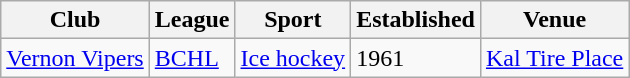<table class="wikitable">
<tr>
<th scope="col">Club</th>
<th scope="col">League</th>
<th scope="col">Sport</th>
<th scope="col">Established</th>
<th scope="col">Venue</th>
</tr>
<tr>
<td><a href='#'>Vernon Vipers</a></td>
<td><a href='#'>BCHL</a></td>
<td><a href='#'>Ice hockey</a></td>
<td>1961</td>
<td><a href='#'>Kal Tire Place</a></td>
</tr>
</table>
